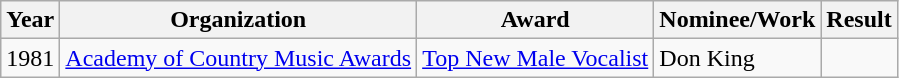<table class="wikitable">
<tr>
<th>Year</th>
<th>Organization</th>
<th>Award</th>
<th>Nominee/Work</th>
<th>Result</th>
</tr>
<tr>
<td>1981</td>
<td><a href='#'>Academy of Country Music Awards</a></td>
<td><a href='#'>Top New Male Vocalist</a></td>
<td>Don King</td>
<td></td>
</tr>
</table>
